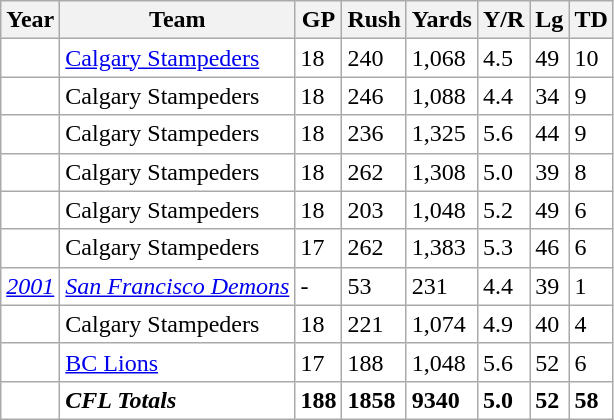<table class="wikitable" border=0 style="background: #FFFFFF;">
<tr>
<th>Year</th>
<th>Team</th>
<th>GP</th>
<th>Rush</th>
<th>Yards</th>
<th>Y/R</th>
<th>Lg</th>
<th>TD</th>
</tr>
<tr>
<td></td>
<td><a href='#'>Calgary Stampeders</a></td>
<td>18</td>
<td>240</td>
<td>1,068</td>
<td>4.5</td>
<td>49</td>
<td>10</td>
</tr>
<tr>
<td></td>
<td>Calgary Stampeders</td>
<td>18</td>
<td>246</td>
<td>1,088</td>
<td>4.4</td>
<td>34</td>
<td>9</td>
</tr>
<tr>
<td></td>
<td>Calgary Stampeders</td>
<td>18</td>
<td>236</td>
<td>1,325</td>
<td>5.6</td>
<td>44</td>
<td>9</td>
</tr>
<tr>
<td></td>
<td>Calgary Stampeders</td>
<td>18</td>
<td>262</td>
<td>1,308</td>
<td>5.0</td>
<td>39</td>
<td>8</td>
</tr>
<tr>
<td></td>
<td>Calgary Stampeders</td>
<td>18</td>
<td>203</td>
<td>1,048</td>
<td>5.2</td>
<td>49</td>
<td>6</td>
</tr>
<tr>
<td></td>
<td>Calgary Stampeders</td>
<td>17</td>
<td>262</td>
<td>1,383</td>
<td>5.3</td>
<td>46</td>
<td>6</td>
</tr>
<tr>
<td><em><a href='#'>2001</a></em></td>
<td><em><a href='#'>San Francisco Demons</a></em></td>
<td>-</td>
<td>53</td>
<td>231</td>
<td>4.4</td>
<td>39</td>
<td>1</td>
</tr>
<tr>
<td></td>
<td>Calgary Stampeders</td>
<td>18</td>
<td>221</td>
<td>1,074</td>
<td>4.9</td>
<td>40</td>
<td>4</td>
</tr>
<tr>
<td></td>
<td><a href='#'>BC Lions</a></td>
<td>17</td>
<td>188</td>
<td>1,048</td>
<td>5.6</td>
<td>52</td>
<td>6</td>
</tr>
<tr>
<td></td>
<td><strong><em>CFL Totals</em></strong></td>
<td><strong>188</strong></td>
<td><strong>1858</strong></td>
<td><strong>9340</strong></td>
<td><strong>5.0</strong></td>
<td><strong>52</strong></td>
<td><strong>58</strong></td>
</tr>
</table>
